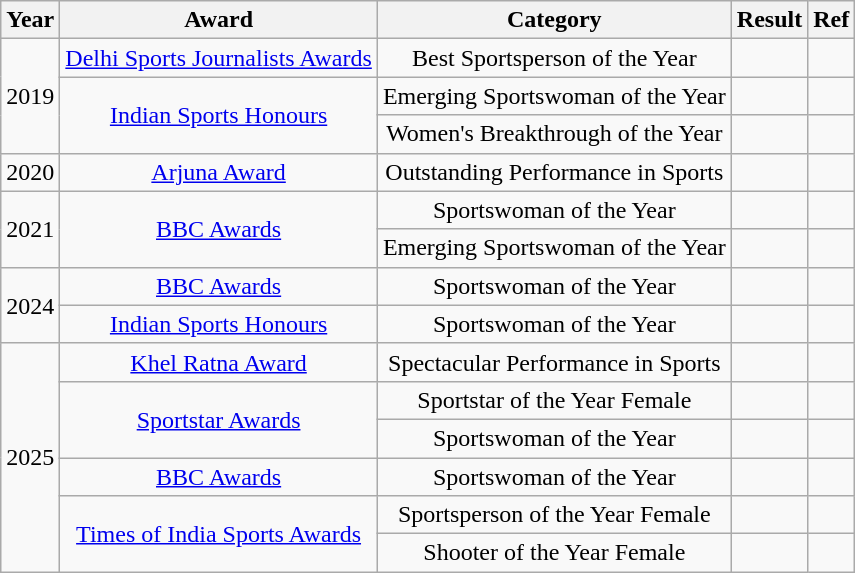<table class="wikitable" style="text-align:center;">
<tr>
<th>Year</th>
<th>Award</th>
<th>Category</th>
<th>Result</th>
<th>Ref</th>
</tr>
<tr>
<td rowspan=3>2019</td>
<td><a href='#'>Delhi Sports Journalists Awards</a></td>
<td>Best Sportsperson of the Year</td>
<td></td>
<td></td>
</tr>
<tr>
<td rowspan=2><a href='#'>Indian Sports Honours</a></td>
<td>Emerging Sportswoman of the Year</td>
<td></td>
<td></td>
</tr>
<tr>
<td>Women's Breakthrough of the Year</td>
<td></td>
<td></td>
</tr>
<tr>
<td>2020</td>
<td><a href='#'>Arjuna Award</a></td>
<td>Outstanding Performance in Sports</td>
<td></td>
<td></td>
</tr>
<tr>
<td rowspan=2>2021</td>
<td rowspan=2><a href='#'>BBC Awards</a></td>
<td>Sportswoman of the Year</td>
<td></td>
<td></td>
</tr>
<tr>
<td>Emerging Sportswoman of the Year</td>
<td></td>
<td></td>
</tr>
<tr>
<td rowspan=2>2024</td>
<td><a href='#'>BBC Awards</a></td>
<td>Sportswoman of the Year</td>
<td></td>
<td></td>
</tr>
<tr>
<td><a href='#'>Indian Sports Honours</a></td>
<td>Sportswoman of the Year</td>
<td></td>
<td></td>
</tr>
<tr>
<td rowspan=6>2025</td>
<td><a href='#'>Khel Ratna Award</a></td>
<td>Spectacular Performance in Sports</td>
<td></td>
<td></td>
</tr>
<tr>
<td rowspan=2><a href='#'>Sportstar Awards</a></td>
<td>Sportstar of the Year Female</td>
<td></td>
<td></td>
</tr>
<tr>
<td>Sportswoman of the Year</td>
<td></td>
<td></td>
</tr>
<tr>
<td><a href='#'>BBC Awards</a></td>
<td>Sportswoman of the Year</td>
<td></td>
<td></td>
</tr>
<tr>
<td rowspan=2><a href='#'>Times of India Sports Awards</a></td>
<td>Sportsperson of the Year Female</td>
<td></td>
<td></td>
</tr>
<tr>
<td>Shooter of the Year Female</td>
<td></td>
<td></td>
</tr>
</table>
